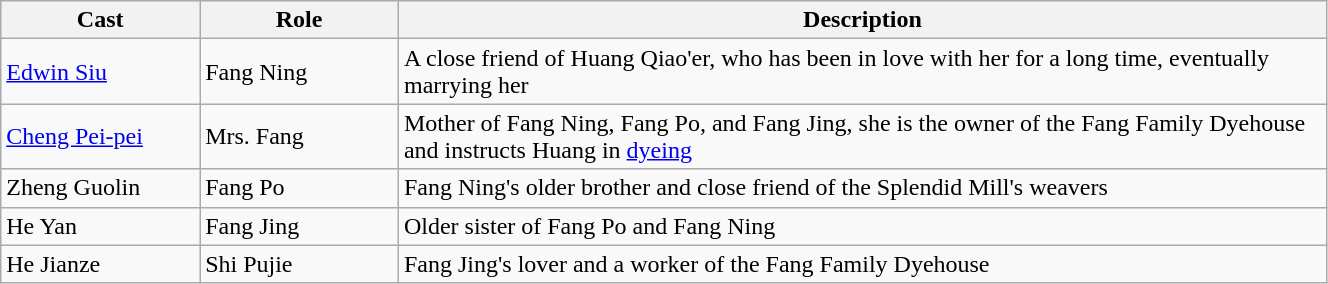<table class="wikitable" style="width:70%;">
<tr>
<th style="width:15%">Cast</th>
<th style="width:15%">Role</th>
<th style="width:70%">Description</th>
</tr>
<tr>
<td><a href='#'>Edwin Siu</a></td>
<td>Fang Ning</td>
<td>A close friend of Huang Qiao'er, who has been in love with her for a long time, eventually marrying her</td>
</tr>
<tr>
<td><a href='#'>Cheng Pei-pei</a></td>
<td>Mrs. Fang</td>
<td>Mother of Fang Ning, Fang Po, and Fang Jing, she is the owner of the Fang Family Dyehouse and instructs Huang in <a href='#'>dyeing</a></td>
</tr>
<tr>
<td>Zheng Guolin</td>
<td>Fang Po</td>
<td>Fang Ning's older brother and close friend of the Splendid Mill's weavers</td>
</tr>
<tr>
<td>He Yan</td>
<td>Fang Jing</td>
<td>Older sister of Fang Po and Fang Ning</td>
</tr>
<tr>
<td>He Jianze</td>
<td>Shi Pujie</td>
<td>Fang Jing's lover and a worker of the Fang Family Dyehouse</td>
</tr>
</table>
